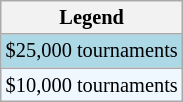<table class="wikitable" style="font-size:85%">
<tr>
<th>Legend</th>
</tr>
<tr style="background:lightblue;">
<td>$25,000 tournaments</td>
</tr>
<tr style="background:#f0f8ff;">
<td>$10,000 tournaments</td>
</tr>
</table>
